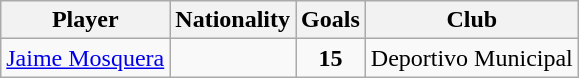<table class="wikitable">
<tr>
<th>Player</th>
<th>Nationality</th>
<th>Goals</th>
<th>Club</th>
</tr>
<tr align=center>
<td><a href='#'>Jaime Mosquera</a></td>
<td></td>
<td><strong>15</strong></td>
<td>Deportivo Municipal</td>
</tr>
</table>
